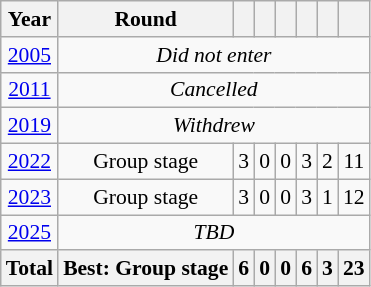<table class="wikitable" style="text-align: center; font-size:90%;">
<tr>
<th>Year</th>
<th>Round</th>
<th></th>
<th></th>
<th></th>
<th></th>
<th></th>
<th></th>
</tr>
<tr>
<td> <a href='#'>2005</a></td>
<td colspan=7><em>Did not enter</em></td>
</tr>
<tr>
<td> <a href='#'>2011</a></td>
<td colspan=7><em>Cancelled</em></td>
</tr>
<tr>
<td> <a href='#'>2019</a></td>
<td colspan=7><em>Withdrew</em></td>
</tr>
<tr>
<td> <a href='#'>2022</a></td>
<td>Group stage</td>
<td>3</td>
<td>0</td>
<td>0</td>
<td>3</td>
<td>2</td>
<td>11</td>
</tr>
<tr>
<td> <a href='#'>2023</a></td>
<td>Group stage</td>
<td>3</td>
<td>0</td>
<td>0</td>
<td>3</td>
<td>1</td>
<td>12</td>
</tr>
<tr>
<td> <a href='#'>2025</a></td>
<td colspan=7><em>TBD</em></td>
</tr>
<tr>
<th>Total</th>
<th>Best: Group stage</th>
<th>6</th>
<th>0</th>
<th>0</th>
<th>6</th>
<th>3</th>
<th>23</th>
</tr>
</table>
